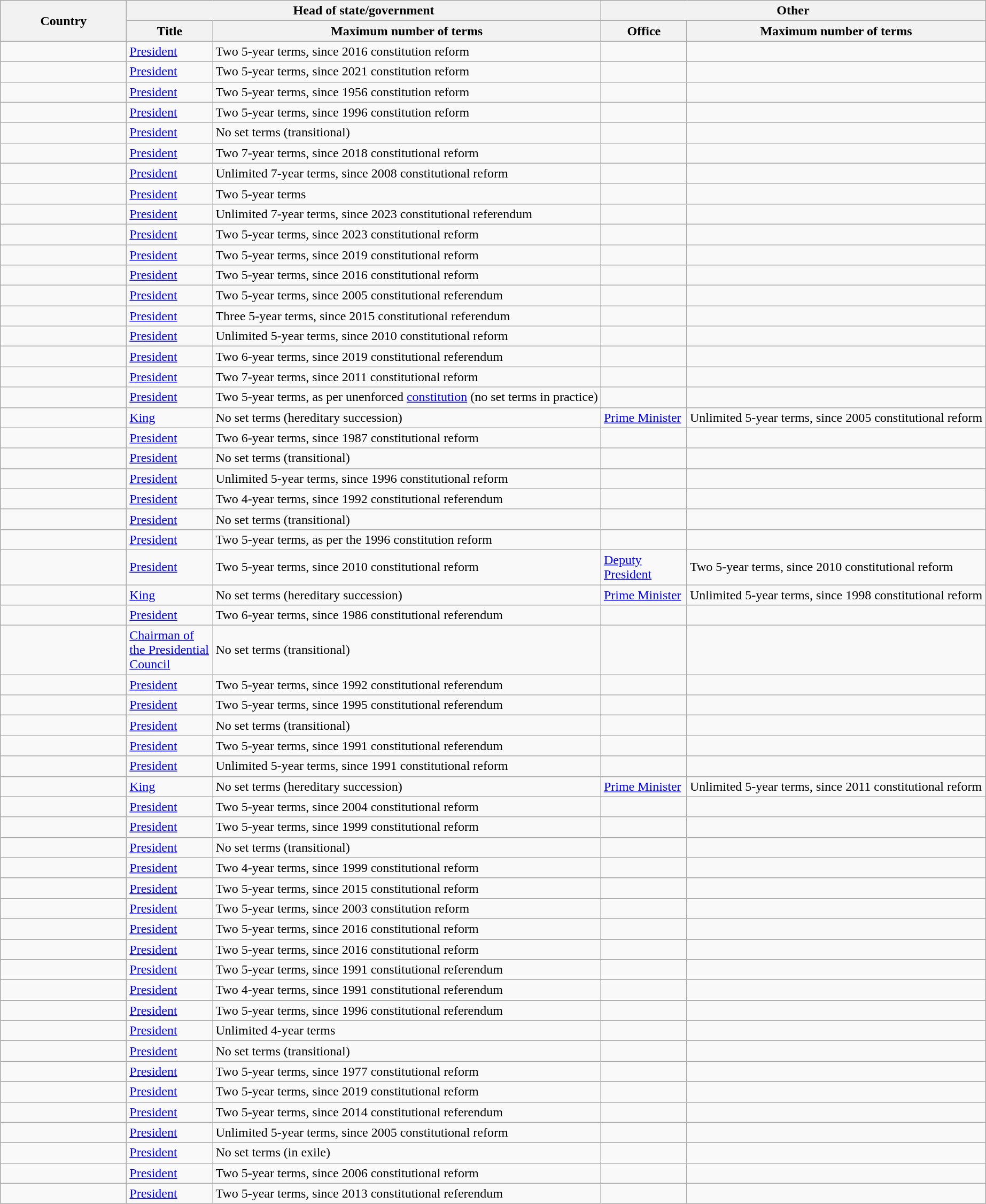<table class="wikitable sortable">
<tr>
<th width=150 rowspan="2">Country</th>
<th colspan="2">Head of state/government</th>
<th colspan="2">Other</th>
</tr>
<tr>
<th width=100>Title</th>
<th>Maximum number of terms</th>
<th width=100>Office</th>
<th>Maximum number of terms</th>
</tr>
<tr>
<td></td>
<td><a href='#'>President</a></td>
<td>Two 5-year terms, since 2016 constitution reform</td>
<td></td>
<td></td>
</tr>
<tr>
<td></td>
<td><a href='#'>President</a></td>
<td>Two 5-year terms, since 2021 constitution reform</td>
<td></td>
<td></td>
</tr>
<tr>
<td></td>
<td><a href='#'>President</a></td>
<td>Two 5-year terms, since 1956 constitution reform</td>
<td></td>
<td></td>
</tr>
<tr>
<td></td>
<td><a href='#'>President</a></td>
<td>Two 5-year terms, since 1996 constitution reform</td>
<td></td>
<td></td>
</tr>
<tr>
<td></td>
<td><a href='#'>President</a></td>
<td>No set terms (transitional)</td>
<td></td>
<td></td>
</tr>
<tr>
<td></td>
<td><a href='#'>President</a></td>
<td>Two 7-year terms, since 2018 constitutional reform</td>
<td></td>
<td></td>
</tr>
<tr>
<td></td>
<td><a href='#'>President</a></td>
<td>Unlimited 7-year terms, since 2008 constitutional reform</td>
<td></td>
<td></td>
</tr>
<tr>
<td></td>
<td><a href='#'>President</a></td>
<td>Two 5-year terms</td>
<td></td>
<td></td>
</tr>
<tr>
<td></td>
<td><a href='#'>President</a></td>
<td>Unlimited 7-year terms, since 2023 constitutional referendum</td>
<td></td>
<td></td>
</tr>
<tr>
<td></td>
<td><a href='#'>President</a></td>
<td>Two 5-year terms, since 2023 constitutional reform</td>
<td></td>
<td></td>
</tr>
<tr>
<td></td>
<td><a href='#'>President</a></td>
<td>Two 5-year terms, since 2019 constitutional reform</td>
<td></td>
<td></td>
</tr>
<tr>
<td></td>
<td><a href='#'>President</a></td>
<td>Two 5-year terms, since 2016 constitutional reform</td>
<td></td>
<td></td>
</tr>
<tr>
<td></td>
<td><a href='#'>President</a></td>
<td>Two 5-year terms, since 2005 constitutional referendum</td>
<td></td>
<td></td>
</tr>
<tr>
<td></td>
<td><a href='#'>President</a></td>
<td>Three 5-year terms, since 2015 constitutional referendum</td>
<td></td>
<td></td>
</tr>
<tr>
<td></td>
<td><a href='#'>President</a></td>
<td>Unlimited 5-year terms, since 2010 constitutional reform</td>
<td></td>
<td></td>
</tr>
<tr>
<td></td>
<td><a href='#'>President</a></td>
<td>Two 6-year terms, since 2019 constitutional referendum</td>
<td></td>
<td></td>
</tr>
<tr>
<td></td>
<td><a href='#'>President</a></td>
<td>Two 7-year terms, since 2011 constitutional reform</td>
<td></td>
<td></td>
</tr>
<tr>
<td></td>
<td><a href='#'>President</a></td>
<td>Two 5-year terms, as per unenforced <a href='#'>constitution</a> (no set terms in practice)</td>
<td></td>
<td></td>
</tr>
<tr>
<td></td>
<td><a href='#'>King</a></td>
<td>No set terms (hereditary succession)</td>
<td><a href='#'>Prime Minister</a></td>
<td>Unlimited 5-year terms, since 2005 constitutional reform</td>
</tr>
<tr>
<td></td>
<td><a href='#'>President</a></td>
<td>Two 6-year terms, since 1987 constitutional reform</td>
<td></td>
<td></td>
</tr>
<tr>
<td></td>
<td><a href='#'>President</a></td>
<td>No set terms (transitional)</td>
<td></td>
<td></td>
</tr>
<tr>
<td></td>
<td><a href='#'>President</a></td>
<td>Unlimited 5-year terms, since 1996 constitutional reform</td>
<td></td>
<td></td>
</tr>
<tr>
<td></td>
<td><a href='#'>President</a></td>
<td>Two 4-year terms, since 1992 constitutional referendum</td>
<td></td>
<td></td>
</tr>
<tr>
<td></td>
<td><a href='#'>President</a></td>
<td>No set terms (transitional)</td>
<td></td>
<td></td>
</tr>
<tr>
<td></td>
<td><a href='#'>President</a></td>
<td>Two 5-year terms, as per the 1996 constitution reform</td>
<td></td>
<td></td>
</tr>
<tr>
<td></td>
<td><a href='#'>President</a></td>
<td>Two 5-year terms, since 2010 constitutional reform</td>
<td><a href='#'>Deputy President</a></td>
<td>Two 5-year terms, since 2010 constitutional reform</td>
</tr>
<tr>
<td></td>
<td><a href='#'>King</a></td>
<td>No set terms (hereditary succession)</td>
<td><a href='#'>Prime Minister</a></td>
<td>Unlimited 5-year terms, since 1998 constitutional reform</td>
</tr>
<tr>
<td></td>
<td><a href='#'>President</a></td>
<td>Two 6-year terms, since 1986 constitutional referendum</td>
<td></td>
<td></td>
</tr>
<tr>
<td></td>
<td><a href='#'>Chairman of the Presidential Council</a></td>
<td>No set terms (transitional)</td>
<td></td>
<td></td>
</tr>
<tr>
<td></td>
<td><a href='#'>President</a></td>
<td>Two 5-year terms, since 1992 constitutional referendum</td>
<td></td>
<td></td>
</tr>
<tr>
<td></td>
<td><a href='#'>President</a></td>
<td>Two 5-year terms, since 1995 constitutional referendum</td>
<td></td>
<td></td>
</tr>
<tr>
<td></td>
<td><a href='#'>President</a></td>
<td>No set terms (transitional)</td>
<td></td>
<td></td>
</tr>
<tr>
<td></td>
<td><a href='#'>President</a></td>
<td>Two 5-year terms, since 1991 constitutional referendum</td>
<td></td>
<td></td>
</tr>
<tr>
<td></td>
<td><a href='#'>President</a></td>
<td>Unlimited 5-year terms, since 1991 constitutional reform</td>
<td></td>
<td></td>
</tr>
<tr>
<td></td>
<td><a href='#'>King</a></td>
<td>No set terms (hereditary succession)</td>
<td><a href='#'>Prime Minister</a></td>
<td>Unlimited 5-year terms, since 2011 constitutional reform</td>
</tr>
<tr>
<td></td>
<td><a href='#'>President</a></td>
<td>Two 5-year terms, since 2004 constitutional reform</td>
<td></td>
<td></td>
</tr>
<tr>
<td></td>
<td><a href='#'>President</a></td>
<td>Two 5-year terms, since 1999 constitutional reform</td>
<td></td>
<td></td>
</tr>
<tr>
<td></td>
<td><a href='#'>President</a></td>
<td>No set terms (transitional)</td>
<td></td>
<td></td>
</tr>
<tr>
<td></td>
<td><a href='#'>President</a></td>
<td>Two 4-year terms, since 1999 constitutional reform</td>
<td></td>
<td></td>
</tr>
<tr>
<td></td>
<td><a href='#'>President</a></td>
<td>Two 5-year terms, since 2015 constitutional reform</td>
<td></td>
<td></td>
</tr>
<tr>
<td></td>
<td><a href='#'>President</a></td>
<td>Two 5-year terms, since 2003 constitution reform</td>
<td></td>
<td></td>
</tr>
<tr>
<td></td>
<td><a href='#'>President</a></td>
<td>Two 5-year terms, since 2016 constitutional reform</td>
<td></td>
<td></td>
</tr>
<tr>
<td></td>
<td><a href='#'>President</a></td>
<td>Two 5-year terms, since 2016 constitutional reform</td>
<td></td>
<td></td>
</tr>
<tr>
<td></td>
<td><a href='#'>President</a></td>
<td>Two 5-year terms, since 1991 constitutional referendum</td>
<td></td>
<td></td>
</tr>
<tr>
<td></td>
<td><a href='#'>President</a></td>
<td>Two 4-year terms, since 1991 constitutional referendum</td>
<td></td>
<td></td>
</tr>
<tr>
<td></td>
<td><a href='#'>President</a></td>
<td>Two 5-year terms, since 1996 constitutional referendum</td>
<td></td>
<td></td>
</tr>
<tr>
<td></td>
<td><a href='#'>President</a></td>
<td>Unlimited 4-year terms</td>
<td></td>
<td></td>
</tr>
<tr>
<td></td>
<td><a href='#'>President</a></td>
<td>No set terms (transitional)</td>
<td></td>
<td></td>
</tr>
<tr>
<td></td>
<td><a href='#'>President</a></td>
<td>Two 5-year terms, since 1977 constitutional reform</td>
<td></td>
<td></td>
</tr>
<tr>
<td></td>
<td><a href='#'>President</a></td>
<td>Two 5-year terms, since 2019 constitutional reform</td>
<td></td>
<td></td>
</tr>
<tr>
<td></td>
<td><a href='#'>President</a></td>
<td>Two 5-year terms, since 2014 constitutional referendum</td>
<td></td>
<td></td>
</tr>
<tr>
<td></td>
<td><a href='#'>President</a></td>
<td>Unlimited 5-year terms, since 2005 constitutional reform</td>
<td></td>
<td></td>
</tr>
<tr>
<td></td>
<td><a href='#'>President</a></td>
<td>No set terms (in exile)</td>
<td></td>
<td></td>
</tr>
<tr>
<td></td>
<td><a href='#'>President</a></td>
<td>Two 5-year terms, since 2006 constitutional reform</td>
<td></td>
<td></td>
</tr>
<tr>
<td></td>
<td><a href='#'>President</a></td>
<td>Two 5-year terms, since 2013 constitutional referendum</td>
<td></td>
<td></td>
</tr>
</table>
